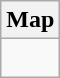<table class="wikitable">
<tr>
<th>Map</th>
</tr>
<tr>
<td align="center"><div><br> 





</div></td>
</tr>
</table>
